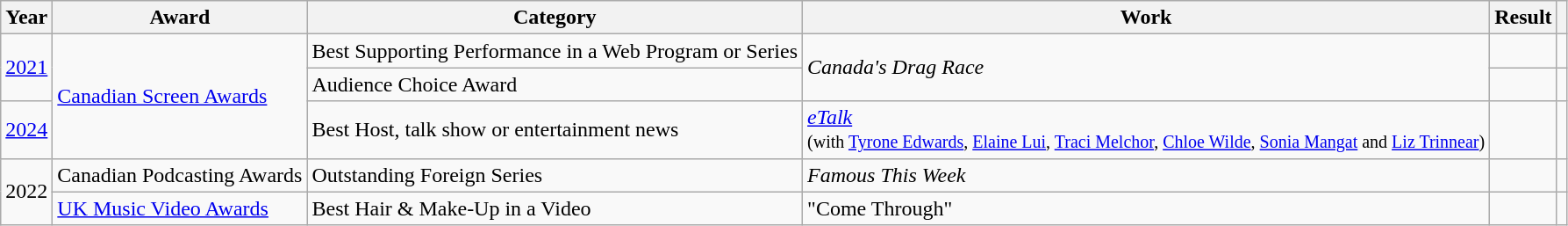<table class="wikitable">
<tr>
<th>Year</th>
<th>Award</th>
<th>Category</th>
<th>Work</th>
<th>Result</th>
<th></th>
</tr>
<tr>
<td rowspan="2"><a href='#'>2021</a></td>
<td rowspan="3"><a href='#'>Canadian Screen Awards</a></td>
<td>Best Supporting Performance in a Web Program or Series</td>
<td rowspan="2"><em>Canada's Drag Race</em></td>
<td></td>
<td></td>
</tr>
<tr>
<td>Audience Choice Award</td>
<td></td>
<td></td>
</tr>
<tr>
<td><a href='#'>2024</a></td>
<td>Best Host, talk show or entertainment news</td>
<td><em><a href='#'>eTalk</a></em><br><small>(with <a href='#'>Tyrone Edwards</a>, <a href='#'>Elaine Lui</a>, <a href='#'>Traci Melchor</a>, <a href='#'>Chloe Wilde</a>, <a href='#'>Sonia Mangat</a> and <a href='#'>Liz Trinnear</a>)</small></td>
<td></td>
<td></td>
</tr>
<tr>
<td rowspan="2">2022</td>
<td>Canadian Podcasting Awards</td>
<td>Outstanding Foreign Series</td>
<td><em>Famous This Week</em></td>
<td></td>
<td></td>
</tr>
<tr>
<td><a href='#'>UK Music Video Awards</a></td>
<td>Best Hair & Make-Up in a Video</td>
<td>"Come Through"</td>
<td></td>
<td></td>
</tr>
</table>
